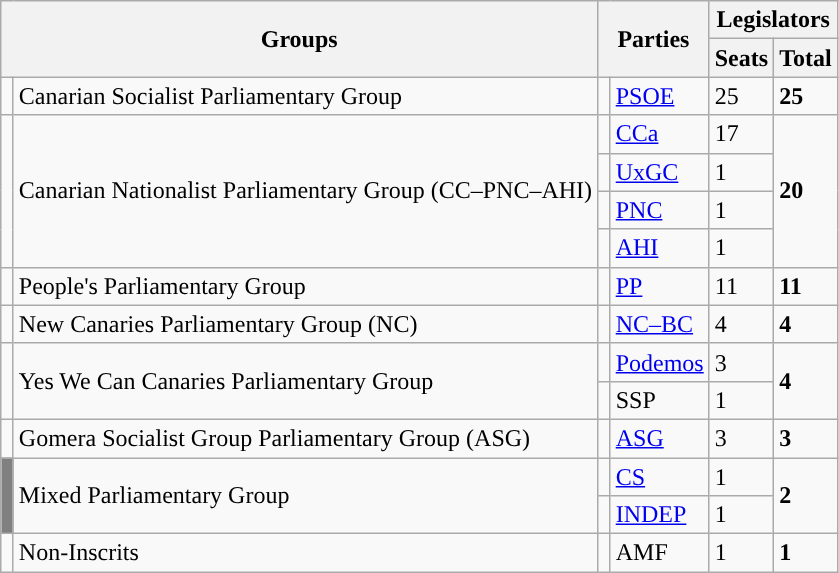<table class="wikitable" style="text-align:left;">
<tr>
<th rowspan="2" colspan="2">Groups</th>
<th rowspan="2" colspan="2">Parties</th>
<th colspan="2">Legislators</th>
</tr>
<tr>
<th>Seats</th>
<th>Total</th>
</tr>
<tr>
<td width="1" style="color:inherit;background:"></td>
<td>Canarian Socialist Parliamentary Group</td>
<td width="1" style="color:inherit;background:"></td>
<td align="left"><a href='#'>PSOE</a></td>
<td>25</td>
<td><strong>25</strong></td>
</tr>
<tr>
<td rowspan="4" style="color:inherit;background:"></td>
<td rowspan="4">Canarian Nationalist Parliamentary Group (CC–PNC–AHI)</td>
<td style="color:inherit;background:"></td>
<td align="left"><a href='#'>CCa</a></td>
<td>17</td>
<td rowspan="4"><strong>20</strong></td>
</tr>
<tr>
<td style="color:inherit;background:"></td>
<td align="left"><a href='#'>UxGC</a></td>
<td>1</td>
</tr>
<tr>
<td style="color:inherit;background:"></td>
<td align="left"><a href='#'>PNC</a></td>
<td>1</td>
</tr>
<tr>
<td style="color:inherit;background:"></td>
<td align="left"><a href='#'>AHI</a></td>
<td>1</td>
</tr>
<tr>
<td style="color:inherit;background:"></td>
<td>People's Parliamentary Group</td>
<td style="color:inherit;background:"></td>
<td align="left"><a href='#'>PP</a></td>
<td>11</td>
<td><strong>11</strong></td>
</tr>
<tr>
<td style="color:inherit;background:"></td>
<td>New Canaries Parliamentary Group (NC)</td>
<td style="color:inherit;background:"></td>
<td align="left"><a href='#'>NC–BC</a></td>
<td>4</td>
<td><strong>4</strong></td>
</tr>
<tr>
<td rowspan="2" style="color:inherit;background:"></td>
<td rowspan="2">Yes We Can Canaries Parliamentary Group</td>
<td style="color:inherit;background:"></td>
<td align="left"><a href='#'>Podemos</a></td>
<td>3</td>
<td rowspan="2"><strong>4</strong></td>
</tr>
<tr>
<td style="color:inherit;background:"></td>
<td align="left">SSP</td>
<td>1</td>
</tr>
<tr>
<td style="color:inherit;background:"></td>
<td>Gomera Socialist Group Parliamentary Group (ASG)</td>
<td style="color:inherit;background:"></td>
<td align="left"><a href='#'>ASG</a></td>
<td>3</td>
<td><strong>3</strong></td>
</tr>
<tr>
<td rowspan="2" bgcolor="gray"></td>
<td rowspan="2">Mixed Parliamentary Group</td>
<td style="color:inherit;background:"></td>
<td><a href='#'>CS</a></td>
<td>1</td>
<td rowspan="2"><strong>2</strong></td>
</tr>
<tr>
<td style="color:inherit;background:"></td>
<td><a href='#'>INDEP</a></td>
<td>1</td>
</tr>
<tr>
<td style="color:inherit;background:"></td>
<td>Non-Inscrits</td>
<td style="color:inherit;background:"></td>
<td>AMF</td>
<td>1</td>
<td><strong>1</strong></td>
</tr>
</table>
